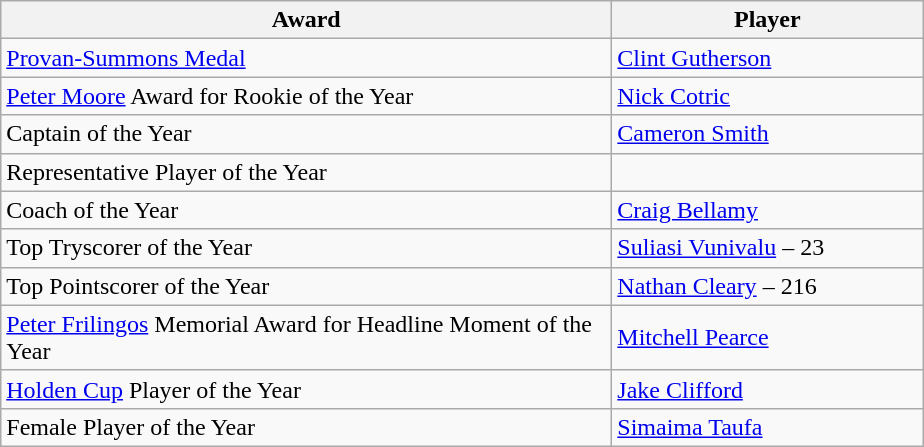<table class="wikitable">
<tr>
<th width=400px>Award</th>
<th width=200px>Player</th>
</tr>
<tr>
<td><a href='#'>Provan-Summons Medal</a></td>
<td> <a href='#'>Clint Gutherson</a></td>
</tr>
<tr>
<td><a href='#'>Peter Moore</a> Award for Rookie of the Year</td>
<td> <a href='#'>Nick Cotric</a></td>
</tr>
<tr>
<td>Captain of the Year</td>
<td> <a href='#'>Cameron Smith</a></td>
</tr>
<tr>
<td>Representative Player of the Year</td>
<td></td>
</tr>
<tr>
<td>Coach of the Year</td>
<td> <a href='#'>Craig Bellamy</a></td>
</tr>
<tr>
<td>Top Tryscorer of the Year</td>
<td> <a href='#'>Suliasi Vunivalu</a> – 23</td>
</tr>
<tr>
<td>Top Pointscorer of the Year</td>
<td> <a href='#'>Nathan Cleary</a> – 216</td>
</tr>
<tr>
<td><a href='#'>Peter Frilingos</a> Memorial Award for Headline Moment of the Year</td>
<td> <a href='#'>Mitchell Pearce</a></td>
</tr>
<tr>
<td><a href='#'>Holden Cup</a> Player of the Year</td>
<td> <a href='#'>Jake Clifford</a></td>
</tr>
<tr>
<td>Female Player of the Year</td>
<td> <a href='#'>Simaima Taufa</a></td>
</tr>
</table>
